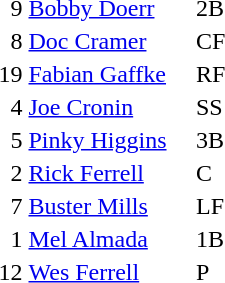<table>
<tr>
<td>  9</td>
<td><a href='#'>Bobby Doerr</a></td>
<td>2B</td>
</tr>
<tr>
<td>  8</td>
<td><a href='#'>Doc Cramer</a></td>
<td>CF</td>
</tr>
<tr>
<td>19</td>
<td><a href='#'>Fabian Gaffke</a>    </td>
<td>RF</td>
</tr>
<tr>
<td>  4</td>
<td><a href='#'>Joe Cronin</a></td>
<td>SS</td>
</tr>
<tr>
<td>  5</td>
<td><a href='#'>Pinky Higgins</a></td>
<td>3B</td>
</tr>
<tr>
<td>  2</td>
<td><a href='#'>Rick Ferrell</a></td>
<td>C</td>
</tr>
<tr>
<td>  7</td>
<td><a href='#'>Buster Mills</a></td>
<td>LF</td>
</tr>
<tr>
<td>  1</td>
<td><a href='#'>Mel Almada</a></td>
<td>1B</td>
</tr>
<tr>
<td>12</td>
<td><a href='#'>Wes Ferrell</a></td>
<td>P</td>
</tr>
<tr>
</tr>
</table>
